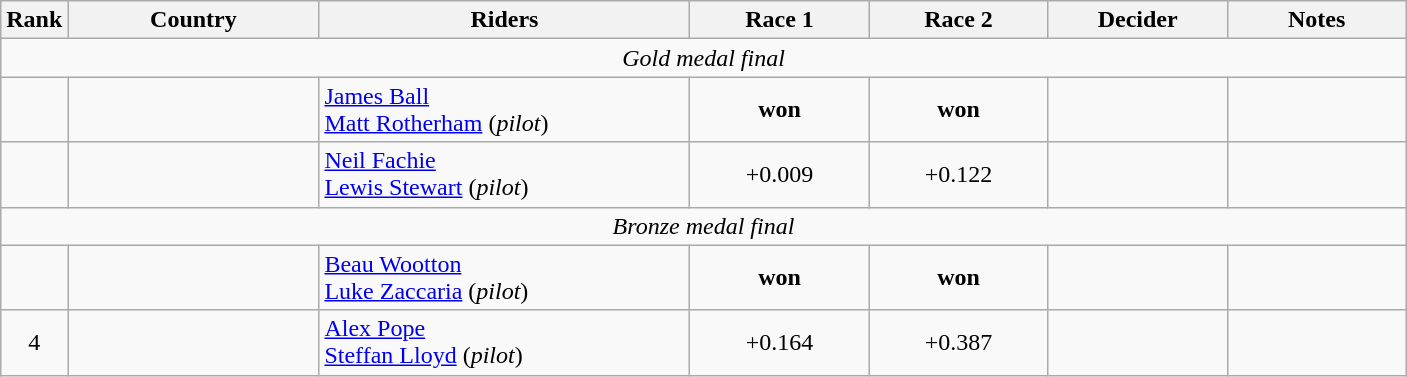<table class="wikitable sortable" style="text-align:center;">
<tr>
<th>Rank</th>
<th style="width:10em;">Country</th>
<th style="width:15em;">Riders</th>
<th style="width:7em;">Race 1</th>
<th style="width:7em;">Race 2</th>
<th style="width:7em;">Decider</th>
<th style="width:7em;">Notes</th>
</tr>
<tr>
<td colspan=7><em>Gold medal final</em></td>
</tr>
<tr>
<td></td>
<td align=left></td>
<td align="left"><a href='#'>James Ball</a><br><a href='#'>Matt Rotherham</a> (<em>pilot</em>)</td>
<td><strong>won	</strong></td>
<td><strong>won</strong></td>
<td></td>
<td></td>
</tr>
<tr>
<td></td>
<td align="left"></td>
<td align="left"><a href='#'>Neil Fachie</a><br><a href='#'>Lewis Stewart</a> (<em>pilot</em>)</td>
<td>+0.009</td>
<td>+0.122</td>
<td></td>
<td></td>
</tr>
<tr>
<td colspan=7><em>Bronze medal final</em></td>
</tr>
<tr>
<td></td>
<td align="left"></td>
<td align="left"><a href='#'>Beau Wootton</a><br><a href='#'>Luke Zaccaria</a> (<em>pilot</em>)</td>
<td><strong>won	</strong></td>
<td><strong>won</strong></td>
<td></td>
<td></td>
</tr>
<tr>
<td>4</td>
<td align="left"></td>
<td align="left"><a href='#'>Alex Pope</a><br><a href='#'>Steffan Lloyd</a> (<em>pilot</em>)</td>
<td>+0.164</td>
<td>+0.387</td>
<td></td>
<td></td>
</tr>
</table>
